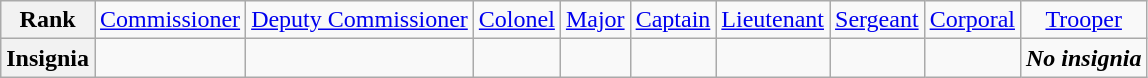<table class="wikitable">
<tr style="text-align:center;">
<th>Rank</th>
<td><a href='#'>Commissioner</a></td>
<td><a href='#'>Deputy Commissioner</a></td>
<td><a href='#'>Colonel</a></td>
<td><a href='#'>Major</a></td>
<td><a href='#'>Captain</a></td>
<td><a href='#'>Lieutenant</a></td>
<td><a href='#'>Sergeant</a></td>
<td><a href='#'>Corporal</a></td>
<td><a href='#'>Trooper</a></td>
</tr>
<tr style="text-align:center;">
<th>Insignia</th>
<td></td>
<td></td>
<td></td>
<td></td>
<td></td>
<td></td>
<td></td>
<td></td>
<td><strong><em>No insignia</em></strong></td>
</tr>
</table>
